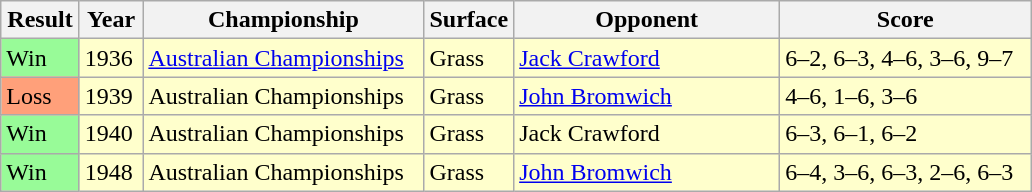<table class="sortable wikitable">
<tr>
<th style="width:45px">Result</th>
<th style="width:35px">Year</th>
<th style="width:180px">Championship</th>
<th style="width:50px">Surface</th>
<th style="width:170px">Opponent</th>
<th style="width:160px" class="unsortable">Score</th>
</tr>
<tr style="background:#ffc;">
<td style="background:#98fb98;">Win</td>
<td>1936</td>
<td><a href='#'>Australian Championships</a></td>
<td>Grass</td>
<td> <a href='#'>Jack Crawford</a></td>
<td>6–2, 6–3, 4–6, 3–6, 9–7</td>
</tr>
<tr style="background:#ffc;">
<td style="background:#ffa07a;">Loss</td>
<td>1939</td>
<td>Australian Championships</td>
<td>Grass</td>
<td> <a href='#'>John Bromwich</a></td>
<td>4–6, 1–6, 3–6</td>
</tr>
<tr style="background:#ffc;">
<td style="background:#98fb98;">Win</td>
<td>1940</td>
<td>Australian Championships</td>
<td>Grass</td>
<td> Jack Crawford</td>
<td>6–3, 6–1, 6–2</td>
</tr>
<tr style="background:#ffc;">
<td style="background:#98fb98;">Win</td>
<td>1948</td>
<td>Australian Championships</td>
<td>Grass</td>
<td> <a href='#'>John Bromwich</a></td>
<td>6–4, 3–6, 6–3, 2–6, 6–3</td>
</tr>
</table>
